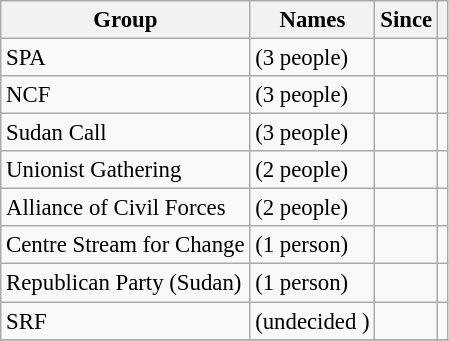<table class="wikitable" style="font-size: 95%;">
<tr>
<th>Group</th>
<th>Names</th>
<th>Since</th>
<th></th>
</tr>
<tr>
<td>SPA</td>
<td>(3 people)</td>
<td></td>
<td></td>
</tr>
<tr>
<td>NCF</td>
<td>(3 people)</td>
<td></td>
<td></td>
</tr>
<tr>
<td>Sudan Call</td>
<td>(3 people)</td>
<td></td>
<td></td>
</tr>
<tr>
<td>Unionist Gathering</td>
<td>(2 people)</td>
<td></td>
<td></td>
</tr>
<tr>
<td>Alliance of Civil Forces</td>
<td>(2 people)</td>
<td></td>
<td></td>
</tr>
<tr>
<td>Centre Stream for Change</td>
<td>(1 person)</td>
<td></td>
<td></td>
</tr>
<tr>
<td>Republican Party (Sudan)</td>
<td>(1 person)</td>
<td></td>
<td></td>
</tr>
<tr>
<td>SRF</td>
<td>(undecided )</td>
<td></td>
<td></td>
</tr>
<tr>
</tr>
</table>
